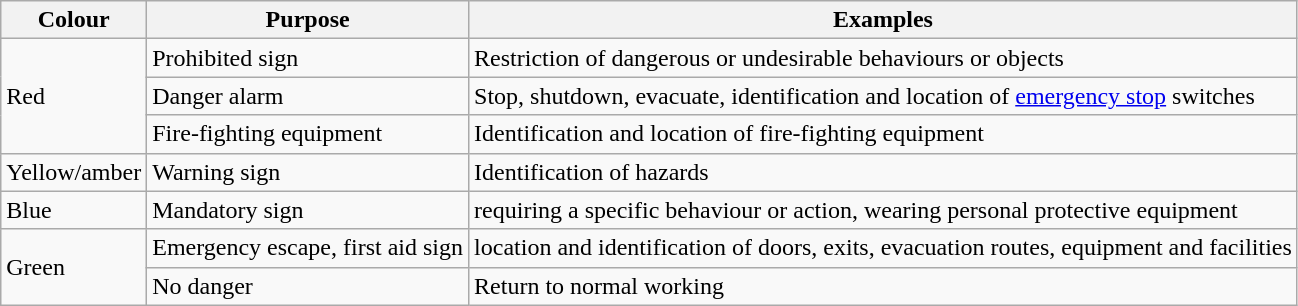<table class="wikitable">
<tr>
<th>Colour</th>
<th>Purpose</th>
<th>Examples</th>
</tr>
<tr>
<td rowspan="3">Red</td>
<td>Prohibited sign</td>
<td>Restriction of dangerous or undesirable behaviours or objects</td>
</tr>
<tr>
<td>Danger alarm</td>
<td>Stop, shutdown, evacuate, identification and location of <a href='#'>emergency stop</a> switches</td>
</tr>
<tr>
<td>Fire-fighting equipment</td>
<td>Identification and location of fire-fighting equipment</td>
</tr>
<tr>
<td>Yellow/amber</td>
<td>Warning sign</td>
<td>Identification of hazards</td>
</tr>
<tr>
<td>Blue</td>
<td>Mandatory sign</td>
<td>requiring a specific behaviour or action, wearing personal protective equipment</td>
</tr>
<tr>
<td rowspan="2">Green</td>
<td>Emergency escape, first aid sign</td>
<td>location and identification of doors, exits, evacuation routes, equipment and facilities</td>
</tr>
<tr>
<td>No danger</td>
<td>Return to normal working</td>
</tr>
</table>
